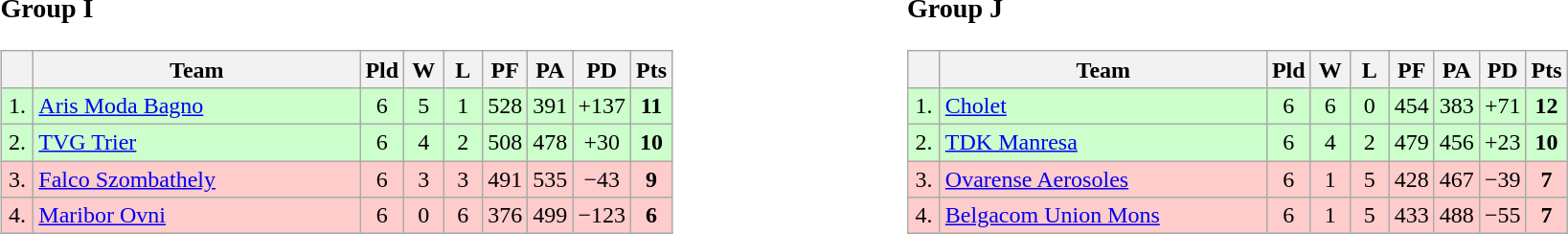<table>
<tr>
<td style="vertical-align:top; width:33%;"><br><h3>Group I</h3><table class="wikitable" style="text-align:center">
<tr>
<th width=15></th>
<th width=220>Team</th>
<th width=20>Pld</th>
<th width="20">W</th>
<th width="20">L</th>
<th width="20">PF</th>
<th width="20">PA</th>
<th width="20">PD</th>
<th width="20">Pts</th>
</tr>
<tr style="background:#cfc;">
<td>1.</td>
<td align=left> <a href='#'>Aris Moda Bagno</a></td>
<td>6</td>
<td>5</td>
<td>1</td>
<td>528</td>
<td>391</td>
<td>+137</td>
<td><strong>11</strong></td>
</tr>
<tr style="background:#cfc;">
<td>2.</td>
<td align=left> <a href='#'>TVG Trier</a></td>
<td>6</td>
<td>4</td>
<td>2</td>
<td>508</td>
<td>478</td>
<td>+30</td>
<td><strong>10</strong></td>
</tr>
<tr style="background:#fcc;">
<td>3.</td>
<td align=left> <a href='#'>Falco Szombathely</a></td>
<td>6</td>
<td>3</td>
<td>3</td>
<td>491</td>
<td>535</td>
<td>−43</td>
<td><strong>9</strong></td>
</tr>
<tr style="background:#fcc;">
<td>4.</td>
<td align=left> <a href='#'>Maribor Ovni</a></td>
<td>6</td>
<td>0</td>
<td>6</td>
<td>376</td>
<td>499</td>
<td>−123</td>
<td><strong>6</strong></td>
</tr>
</table>
</td>
<td style="vertical-align:top; width:33%;"><br><h3>Group J</h3><table class="wikitable" style="text-align:center">
<tr>
<th width=15></th>
<th width=220>Team</th>
<th width=20>Pld</th>
<th width="20">W</th>
<th width="20">L</th>
<th width="20">PF</th>
<th width="20">PA</th>
<th width="20">PD</th>
<th width="20">Pts</th>
</tr>
<tr style="background:#cfc;">
<td>1.</td>
<td align=left> <a href='#'>Cholet</a></td>
<td>6</td>
<td>6</td>
<td>0</td>
<td>454</td>
<td>383</td>
<td>+71</td>
<td><strong>12</strong></td>
</tr>
<tr style="background:#cfc;">
<td>2.</td>
<td align=left> <a href='#'>TDK Manresa</a></td>
<td>6</td>
<td>4</td>
<td>2</td>
<td>479</td>
<td>456</td>
<td>+23</td>
<td><strong>10</strong></td>
</tr>
<tr style="background:#fcc;">
<td>3.</td>
<td align=left> <a href='#'>Ovarense Aerosoles</a></td>
<td>6</td>
<td>1</td>
<td>5</td>
<td>428</td>
<td>467</td>
<td>−39</td>
<td><strong>7</strong></td>
</tr>
<tr style="background:#fcc;">
<td>4.</td>
<td align=left> <a href='#'>Belgacom Union Mons</a></td>
<td>6</td>
<td>1</td>
<td>5</td>
<td>433</td>
<td>488</td>
<td>−55</td>
<td><strong>7</strong></td>
</tr>
</table>
</td>
</tr>
</table>
